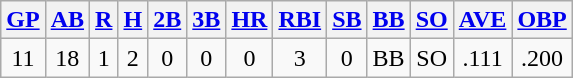<table class="wikitable">
<tr>
<th><a href='#'>GP</a></th>
<th><a href='#'>AB</a></th>
<th><a href='#'>R</a></th>
<th><a href='#'>H</a></th>
<th><a href='#'>2B</a></th>
<th><a href='#'>3B</a></th>
<th><a href='#'>HR</a></th>
<th><a href='#'>RBI</a></th>
<th><a href='#'>SB</a></th>
<th><a href='#'>BB</a></th>
<th><a href='#'>SO</a></th>
<th><a href='#'>AVE</a></th>
<th><a href='#'>OBP</a></th>
</tr>
<tr align=center>
<td>11</td>
<td>18</td>
<td>1</td>
<td>2</td>
<td>0</td>
<td>0</td>
<td>0</td>
<td>3</td>
<td>0</td>
<td>BB</td>
<td>SO</td>
<td>.111</td>
<td>.200</td>
</tr>
</table>
